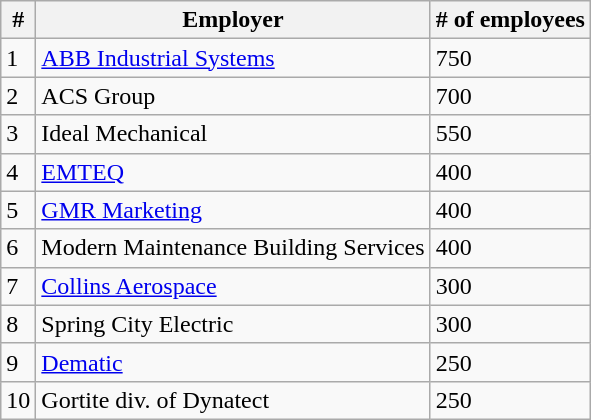<table class="wikitable">
<tr>
<th>#</th>
<th>Employer</th>
<th># of employees</th>
</tr>
<tr>
<td>1</td>
<td><a href='#'>ABB Industrial Systems</a></td>
<td>750</td>
</tr>
<tr>
<td>2</td>
<td>ACS Group</td>
<td>700</td>
</tr>
<tr>
<td>3</td>
<td>Ideal Mechanical</td>
<td>550</td>
</tr>
<tr>
<td>4</td>
<td><a href='#'>EMTEQ</a></td>
<td>400</td>
</tr>
<tr>
<td>5</td>
<td><a href='#'>GMR Marketing</a></td>
<td>400</td>
</tr>
<tr>
<td>6</td>
<td>Modern Maintenance Building Services</td>
<td>400</td>
</tr>
<tr>
<td>7</td>
<td><a href='#'>Collins Aerospace</a></td>
<td>300</td>
</tr>
<tr>
<td>8</td>
<td>Spring City Electric</td>
<td>300</td>
</tr>
<tr>
<td>9</td>
<td><a href='#'>Dematic</a></td>
<td>250</td>
</tr>
<tr>
<td>10</td>
<td>Gortite div. of Dynatect</td>
<td>250</td>
</tr>
</table>
